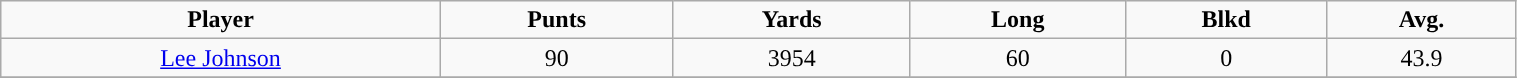<table class="wikitable" width="80%">
<tr align="center">
<td><strong>Player</strong></td>
<td><strong>Punts</strong></td>
<td><strong>Yards</strong></td>
<td><strong>Long</strong></td>
<td><strong>Blkd</strong></td>
<td><strong>Avg.</strong></td>
</tr>
<tr align="center" bgcolor="">
<td><a href='#'>Lee Johnson</a></td>
<td>90</td>
<td>3954</td>
<td>60</td>
<td>0</td>
<td>43.9</td>
</tr>
<tr align="center" bgcolor="">
</tr>
</table>
